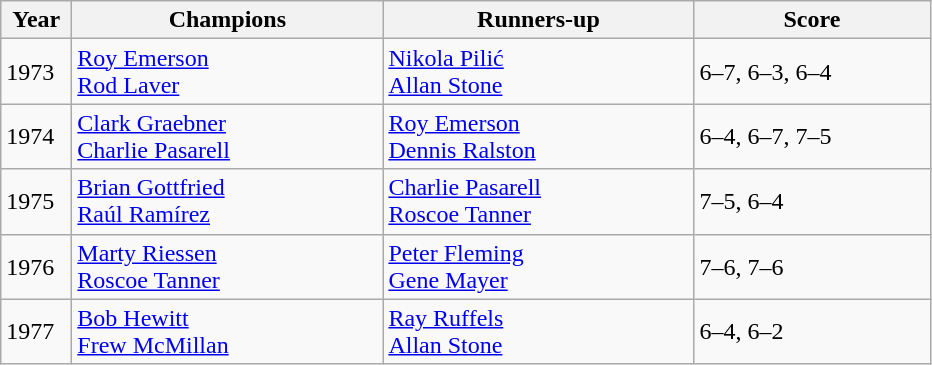<table class="wikitable">
<tr>
<th style="width:40px">Year</th>
<th style="width:200px">Champions</th>
<th style="width:200px">Runners-up</th>
<th style="width:150px" class="unsortable">Score</th>
</tr>
<tr>
<td>1973</td>
<td> <a href='#'>Roy Emerson</a><br> <a href='#'>Rod Laver</a></td>
<td> <a href='#'>Nikola Pilić</a><br> <a href='#'>Allan Stone</a></td>
<td>6–7, 6–3, 6–4</td>
</tr>
<tr>
<td>1974</td>
<td> <a href='#'>Clark Graebner</a><br> <a href='#'>Charlie Pasarell</a></td>
<td> <a href='#'>Roy Emerson</a><br> <a href='#'>Dennis Ralston</a></td>
<td>6–4, 6–7, 7–5</td>
</tr>
<tr>
<td>1975</td>
<td> <a href='#'>Brian Gottfried</a><br> <a href='#'>Raúl Ramírez</a></td>
<td> <a href='#'>Charlie Pasarell</a><br> <a href='#'>Roscoe Tanner</a></td>
<td>7–5, 6–4</td>
</tr>
<tr>
<td>1976</td>
<td> <a href='#'>Marty Riessen</a><br> <a href='#'>Roscoe Tanner</a></td>
<td> <a href='#'>Peter Fleming</a><br> <a href='#'>Gene Mayer</a></td>
<td>7–6, 7–6</td>
</tr>
<tr>
<td>1977</td>
<td> <a href='#'>Bob Hewitt</a><br> <a href='#'>Frew McMillan</a></td>
<td> <a href='#'>Ray Ruffels</a><br> <a href='#'>Allan Stone</a></td>
<td>6–4, 6–2</td>
</tr>
</table>
